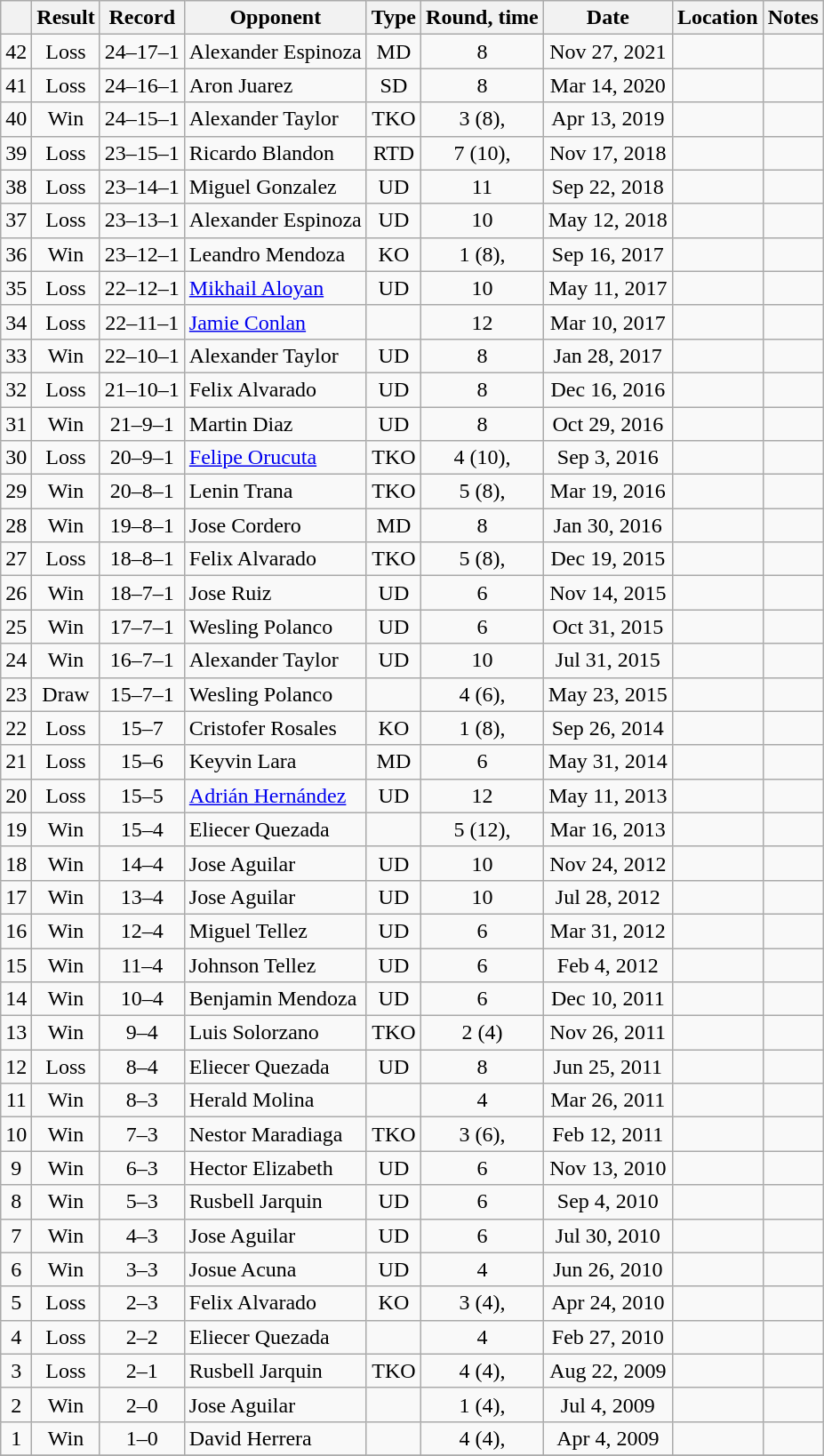<table class="wikitable" style="text-align:center">
<tr>
<th></th>
<th>Result</th>
<th>Record</th>
<th>Opponent</th>
<th>Type</th>
<th>Round, time</th>
<th>Date</th>
<th>Location</th>
<th>Notes</th>
</tr>
<tr>
<td>42</td>
<td>Loss</td>
<td>24–17–1</td>
<td style="text-align:left;">Alexander Espinoza</td>
<td>MD</td>
<td>8</td>
<td>Nov 27, 2021</td>
<td style="text-align:left;"></td>
<td></td>
</tr>
<tr>
<td>41</td>
<td>Loss</td>
<td>24–16–1</td>
<td style="text-align:left;">Aron Juarez</td>
<td>SD</td>
<td>8</td>
<td>Mar 14, 2020</td>
<td style="text-align:left;"></td>
<td></td>
</tr>
<tr>
<td>40</td>
<td>Win</td>
<td>24–15–1</td>
<td style="text-align:left;">Alexander Taylor</td>
<td>TKO</td>
<td>3 (8), </td>
<td>Apr 13, 2019</td>
<td style="text-align:left;"></td>
<td></td>
</tr>
<tr>
<td>39</td>
<td>Loss</td>
<td>23–15–1</td>
<td style="text-align:left;">Ricardo Blandon</td>
<td>RTD</td>
<td>7 (10), </td>
<td>Nov 17, 2018</td>
<td style="text-align:left;"></td>
<td style="text-align:left;"></td>
</tr>
<tr>
<td>38</td>
<td>Loss</td>
<td>23–14–1</td>
<td style="text-align:left;">Miguel Gonzalez</td>
<td>UD</td>
<td>11</td>
<td>Sep 22, 2018</td>
<td style="text-align:left;"></td>
<td style="text-align:left;"></td>
</tr>
<tr>
<td>37</td>
<td>Loss</td>
<td>23–13–1</td>
<td style="text-align:left;">Alexander Espinoza</td>
<td>UD</td>
<td>10</td>
<td>May 12, 2018</td>
<td style="text-align:left;"></td>
<td></td>
</tr>
<tr>
<td>36</td>
<td>Win</td>
<td>23–12–1</td>
<td style="text-align:left;">Leandro Mendoza</td>
<td>KO</td>
<td>1 (8), </td>
<td>Sep 16, 2017</td>
<td style="text-align:left;"></td>
<td></td>
</tr>
<tr>
<td>35</td>
<td>Loss</td>
<td>22–12–1</td>
<td style="text-align:left;"><a href='#'>Mikhail Aloyan</a></td>
<td>UD</td>
<td>10</td>
<td>May 11, 2017</td>
<td style="text-align:left;"></td>
<td style="text-align:left;"></td>
</tr>
<tr>
<td>34</td>
<td>Loss</td>
<td>22–11–1</td>
<td style="text-align:left;"><a href='#'>Jamie Conlan</a></td>
<td></td>
<td>12</td>
<td>Mar 10, 2017</td>
<td style="text-align:left;"></td>
<td style="text-align:left;"></td>
</tr>
<tr>
<td>33</td>
<td>Win</td>
<td>22–10–1</td>
<td style="text-align:left;">Alexander Taylor</td>
<td>UD</td>
<td>8</td>
<td>Jan 28, 2017</td>
<td style="text-align:left;"></td>
<td></td>
</tr>
<tr>
<td>32</td>
<td>Loss</td>
<td>21–10–1</td>
<td style="text-align:left;">Felix Alvarado</td>
<td>UD</td>
<td>8</td>
<td>Dec 16, 2016</td>
<td style="text-align:left;"></td>
<td></td>
</tr>
<tr>
<td>31</td>
<td>Win</td>
<td>21–9–1</td>
<td style="text-align:left;">Martin Diaz</td>
<td>UD</td>
<td>8</td>
<td>Oct 29, 2016</td>
<td style="text-align:left;"></td>
<td></td>
</tr>
<tr>
<td>30</td>
<td>Loss</td>
<td>20–9–1</td>
<td style="text-align:left;"><a href='#'>Felipe Orucuta</a></td>
<td>TKO</td>
<td>4 (10), </td>
<td>Sep 3, 2016</td>
<td style="text-align:left;"></td>
<td></td>
</tr>
<tr>
<td>29</td>
<td>Win</td>
<td>20–8–1</td>
<td style="text-align:left;">Lenin Trana</td>
<td>TKO</td>
<td>5 (8), </td>
<td>Mar 19, 2016</td>
<td style="text-align:left;"></td>
<td></td>
</tr>
<tr>
<td>28</td>
<td>Win</td>
<td>19–8–1</td>
<td style="text-align:left;">Jose Cordero</td>
<td>MD</td>
<td>8</td>
<td>Jan 30, 2016</td>
<td style="text-align:left;"></td>
<td></td>
</tr>
<tr>
<td>27</td>
<td>Loss</td>
<td>18–8–1</td>
<td style="text-align:left;">Felix Alvarado</td>
<td>TKO</td>
<td>5 (8), </td>
<td>Dec 19, 2015</td>
<td style="text-align:left;"></td>
<td></td>
</tr>
<tr>
<td>26</td>
<td>Win</td>
<td>18–7–1</td>
<td style="text-align:left;">Jose Ruiz</td>
<td>UD</td>
<td>6</td>
<td>Nov 14, 2015</td>
<td style="text-align:left;"></td>
<td></td>
</tr>
<tr>
<td>25</td>
<td>Win</td>
<td>17–7–1</td>
<td style="text-align:left;">Wesling Polanco</td>
<td>UD</td>
<td>6</td>
<td>Oct 31, 2015</td>
<td style="text-align:left;"></td>
<td></td>
</tr>
<tr>
<td>24</td>
<td>Win</td>
<td>16–7–1</td>
<td style="text-align:left;">Alexander Taylor</td>
<td>UD</td>
<td>10</td>
<td>Jul 31, 2015</td>
<td style="text-align:left;"></td>
<td></td>
</tr>
<tr>
<td>23</td>
<td>Draw</td>
<td>15–7–1</td>
<td style="text-align:left;">Wesling Polanco</td>
<td></td>
<td>4 (6), </td>
<td>May 23, 2015</td>
<td style="text-align:left;"></td>
<td style="text-align:left;"></td>
</tr>
<tr>
<td>22</td>
<td>Loss</td>
<td>15–7</td>
<td style="text-align:left;">Cristofer Rosales</td>
<td>KO</td>
<td>1 (8), </td>
<td>Sep 26, 2014</td>
<td style="text-align:left;"></td>
<td></td>
</tr>
<tr>
<td>21</td>
<td>Loss</td>
<td>15–6</td>
<td style="text-align:left;">Keyvin Lara</td>
<td>MD</td>
<td>6</td>
<td>May 31, 2014</td>
<td style="text-align:left;"></td>
<td></td>
</tr>
<tr>
<td>20</td>
<td>Loss</td>
<td>15–5</td>
<td style="text-align:left;"><a href='#'>Adrián Hernández</a></td>
<td>UD</td>
<td>12</td>
<td>May 11, 2013</td>
<td style="text-align:left;"></td>
<td style="text-align:left;"></td>
</tr>
<tr>
<td>19</td>
<td>Win</td>
<td>15–4</td>
<td style="text-align:left;">Eliecer Quezada</td>
<td></td>
<td>5 (12), </td>
<td>Mar 16, 2013</td>
<td style="text-align:left;"></td>
<td style="text-align:left;"></td>
</tr>
<tr>
<td>18</td>
<td>Win</td>
<td>14–4</td>
<td style="text-align:left;">Jose Aguilar</td>
<td>UD</td>
<td>10</td>
<td>Nov 24, 2012</td>
<td style="text-align:left;"></td>
<td style="text-align:left;"></td>
</tr>
<tr>
<td>17</td>
<td>Win</td>
<td>13–4</td>
<td style="text-align:left;">Jose Aguilar</td>
<td>UD</td>
<td>10</td>
<td>Jul 28, 2012</td>
<td style="text-align:left;"></td>
<td></td>
</tr>
<tr>
<td>16</td>
<td>Win</td>
<td>12–4</td>
<td style="text-align:left;">Miguel Tellez</td>
<td>UD</td>
<td>6</td>
<td>Mar 31, 2012</td>
<td style="text-align:left;"></td>
<td></td>
</tr>
<tr>
<td>15</td>
<td>Win</td>
<td>11–4</td>
<td style="text-align:left;">Johnson Tellez</td>
<td>UD</td>
<td>6</td>
<td>Feb 4, 2012</td>
<td style="text-align:left;"></td>
<td></td>
</tr>
<tr>
<td>14</td>
<td>Win</td>
<td>10–4</td>
<td style="text-align:left;">Benjamin Mendoza</td>
<td>UD</td>
<td>6</td>
<td>Dec 10, 2011</td>
<td style="text-align:left;"></td>
<td></td>
</tr>
<tr>
<td>13</td>
<td>Win</td>
<td>9–4</td>
<td style="text-align:left;">Luis Solorzano</td>
<td>TKO</td>
<td>2 (4)</td>
<td>Nov 26, 2011</td>
<td style="text-align:left;"></td>
<td></td>
</tr>
<tr>
<td>12</td>
<td>Loss</td>
<td>8–4</td>
<td style="text-align:left;">Eliecer Quezada</td>
<td>UD</td>
<td>8</td>
<td>Jun 25, 2011</td>
<td style="text-align:left;"></td>
<td></td>
</tr>
<tr>
<td>11</td>
<td>Win</td>
<td>8–3</td>
<td style="text-align:left;">Herald Molina</td>
<td></td>
<td>4</td>
<td>Mar 26, 2011</td>
<td style="text-align:left;"></td>
<td></td>
</tr>
<tr>
<td>10</td>
<td>Win</td>
<td>7–3</td>
<td style="text-align:left;">Nestor Maradiaga</td>
<td>TKO</td>
<td>3 (6), </td>
<td>Feb 12, 2011</td>
<td style="text-align:left;"></td>
<td></td>
</tr>
<tr>
<td>9</td>
<td>Win</td>
<td>6–3</td>
<td style="text-align:left;">Hector Elizabeth</td>
<td>UD</td>
<td>6</td>
<td>Nov 13, 2010</td>
<td style="text-align:left;"></td>
<td></td>
</tr>
<tr>
<td>8</td>
<td>Win</td>
<td>5–3</td>
<td style="text-align:left;">Rusbell Jarquin</td>
<td>UD</td>
<td>6</td>
<td>Sep 4, 2010</td>
<td style="text-align:left;"></td>
<td></td>
</tr>
<tr>
<td>7</td>
<td>Win</td>
<td>4–3</td>
<td style="text-align:left;">Jose Aguilar</td>
<td>UD</td>
<td>6</td>
<td>Jul 30, 2010</td>
<td style="text-align:left;"></td>
<td></td>
</tr>
<tr>
<td>6</td>
<td>Win</td>
<td>3–3</td>
<td style="text-align:left;">Josue Acuna</td>
<td>UD</td>
<td>4</td>
<td>Jun 26, 2010</td>
<td style="text-align:left;"></td>
<td></td>
</tr>
<tr>
<td>5</td>
<td>Loss</td>
<td>2–3</td>
<td style="text-align:left;">Felix Alvarado</td>
<td>KO</td>
<td>3 (4), </td>
<td>Apr 24, 2010</td>
<td style="text-align:left;"></td>
<td></td>
</tr>
<tr>
<td>4</td>
<td>Loss</td>
<td>2–2</td>
<td style="text-align:left;">Eliecer Quezada</td>
<td></td>
<td>4</td>
<td>Feb 27, 2010</td>
<td style="text-align:left;"></td>
<td></td>
</tr>
<tr>
<td>3</td>
<td>Loss</td>
<td>2–1</td>
<td style="text-align:left;">Rusbell Jarquin</td>
<td>TKO</td>
<td>4 (4), </td>
<td>Aug 22, 2009</td>
<td style="text-align:left;"></td>
<td></td>
</tr>
<tr>
<td>2</td>
<td>Win</td>
<td>2–0</td>
<td style="text-align:left;">Jose Aguilar</td>
<td></td>
<td>1 (4), </td>
<td>Jul 4, 2009</td>
<td style="text-align:left;"></td>
<td></td>
</tr>
<tr>
<td>1</td>
<td>Win</td>
<td>1–0</td>
<td style="text-align:left;">David Herrera</td>
<td></td>
<td>4 (4), </td>
<td>Apr 4, 2009</td>
<td style="text-align:left;"></td>
<td></td>
</tr>
<tr>
</tr>
</table>
